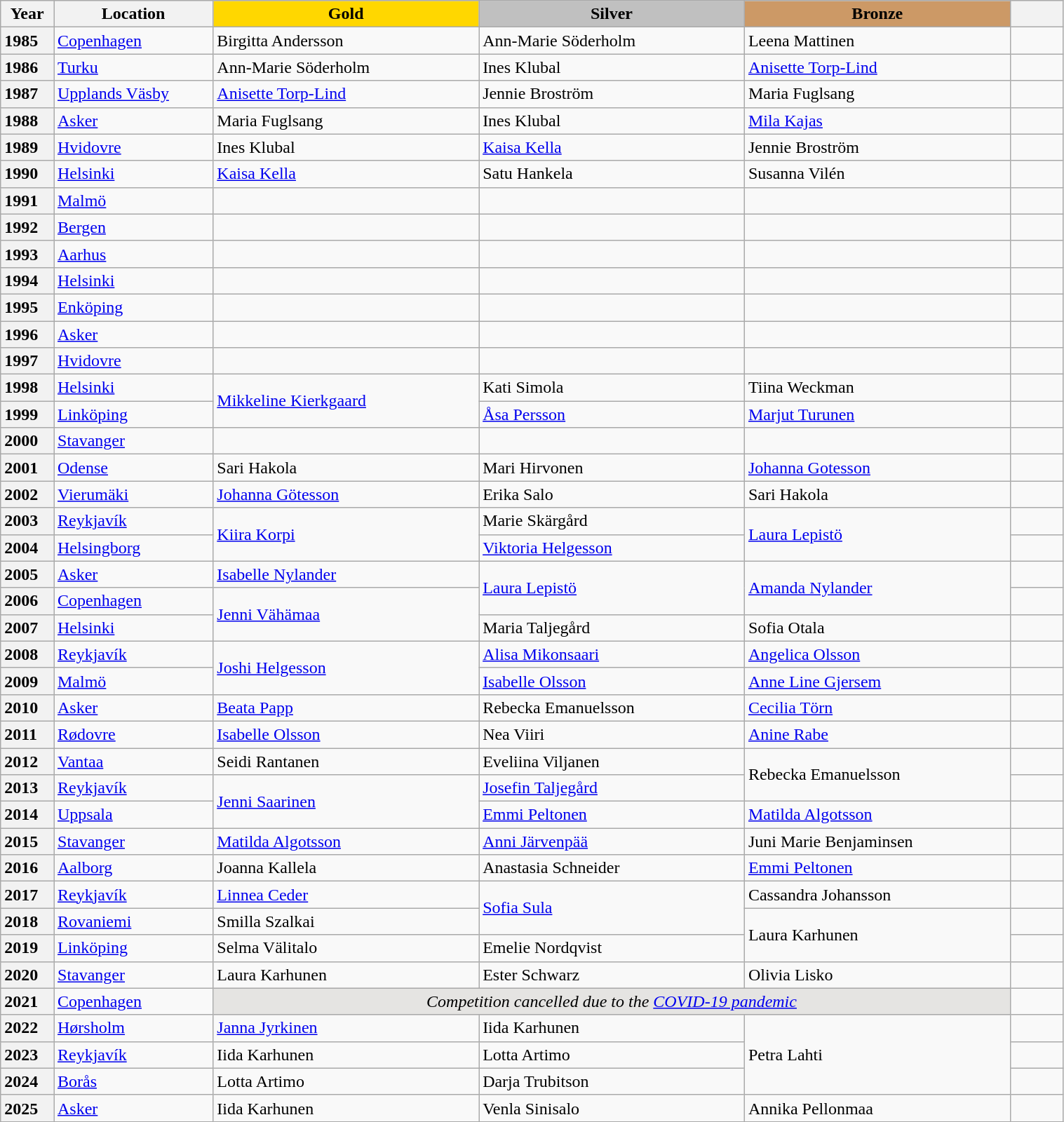<table class="wikitable unsortable" style="text-align:left; width:80%">
<tr>
<th scope="col" style="text-align:center; width:5%">Year</th>
<th scope="col" style="text-align:center; width:15%">Location</th>
<th scope="col" style="text-align:center; width:25%; background:gold">Gold</th>
<th scope="col" style="text-align:center; width:25%; background:silver">Silver</th>
<th scope="col" style="text-align:center; width:25%; background:#c96">Bronze</th>
<th scope="col" style="text-align:center; width:5%"></th>
</tr>
<tr>
<th scope="row" style="text-align:left">1985</th>
<td> <a href='#'>Copenhagen</a></td>
<td> Birgitta Andersson</td>
<td> Ann-Marie Söderholm</td>
<td> Leena Mattinen</td>
<td></td>
</tr>
<tr>
<th scope="row" style="text-align:left">1986</th>
<td> <a href='#'>Turku</a></td>
<td> Ann-Marie Söderholm</td>
<td> Ines Klubal</td>
<td> <a href='#'>Anisette Torp-Lind</a></td>
<td></td>
</tr>
<tr>
<th scope="row" style="text-align:left">1987</th>
<td> <a href='#'>Upplands Väsby</a></td>
<td> <a href='#'>Anisette Torp-Lind</a></td>
<td> Jennie Broström</td>
<td> Maria Fuglsang</td>
<td></td>
</tr>
<tr>
<th scope="row" style="text-align:left">1988</th>
<td> <a href='#'>Asker</a></td>
<td> Maria Fuglsang</td>
<td> Ines Klubal</td>
<td> <a href='#'>Mila Kajas</a></td>
<td></td>
</tr>
<tr>
<th scope="row" style="text-align:left">1989</th>
<td> <a href='#'>Hvidovre</a></td>
<td> Ines Klubal</td>
<td> <a href='#'>Kaisa Kella</a></td>
<td> Jennie Broström</td>
<td></td>
</tr>
<tr>
<th scope="row" style="text-align:left">1990</th>
<td> <a href='#'>Helsinki</a></td>
<td> <a href='#'>Kaisa Kella</a></td>
<td> Satu Hankela</td>
<td> Susanna Vilén</td>
<td></td>
</tr>
<tr>
<th scope="row" style="text-align:left">1991</th>
<td> <a href='#'>Malmö</a></td>
<td></td>
<td></td>
<td></td>
<td></td>
</tr>
<tr>
<th scope="row" style="text-align:left">1992</th>
<td> <a href='#'>Bergen</a></td>
<td></td>
<td></td>
<td></td>
<td></td>
</tr>
<tr>
<th scope="row" style="text-align:left">1993</th>
<td> <a href='#'>Aarhus</a></td>
<td></td>
<td></td>
<td></td>
<td></td>
</tr>
<tr>
<th scope="row" style="text-align:left">1994</th>
<td> <a href='#'>Helsinki</a></td>
<td></td>
<td></td>
<td></td>
<td></td>
</tr>
<tr>
<th scope="row" style="text-align:left">1995</th>
<td> <a href='#'>Enköping</a></td>
<td></td>
<td></td>
<td></td>
<td></td>
</tr>
<tr>
<th scope="row" style="text-align:left">1996</th>
<td> <a href='#'>Asker</a></td>
<td></td>
<td></td>
<td></td>
<td></td>
</tr>
<tr>
<th scope="row" style="text-align:left">1997</th>
<td> <a href='#'>Hvidovre</a></td>
<td></td>
<td></td>
<td></td>
<td></td>
</tr>
<tr>
<th scope="row" style="text-align:left">1998</th>
<td> <a href='#'>Helsinki</a></td>
<td rowspan="2"> <a href='#'>Mikkeline Kierkgaard</a></td>
<td> Kati Simola</td>
<td> Tiina Weckman</td>
<td></td>
</tr>
<tr>
<th scope="row" style="text-align:left">1999</th>
<td> <a href='#'>Linköping</a></td>
<td> <a href='#'>Åsa Persson</a></td>
<td> <a href='#'>Marjut Turunen</a></td>
<td></td>
</tr>
<tr>
<th scope="row" style="text-align:left">2000</th>
<td> <a href='#'>Stavanger</a></td>
<td></td>
<td></td>
<td></td>
<td></td>
</tr>
<tr>
<th scope="row" style="text-align:left">2001</th>
<td> <a href='#'>Odense</a></td>
<td> Sari Hakola</td>
<td> Mari Hirvonen</td>
<td> <a href='#'>Johanna Gotesson</a></td>
<td></td>
</tr>
<tr>
<th scope="row" style="text-align:left">2002</th>
<td> <a href='#'>Vierumäki</a></td>
<td> <a href='#'>Johanna Götesson</a></td>
<td> Erika Salo</td>
<td> Sari Hakola</td>
<td></td>
</tr>
<tr>
<th scope="row" style="text-align:left">2003</th>
<td> <a href='#'>Reykjavík</a></td>
<td rowspan="2"> <a href='#'>Kiira Korpi</a></td>
<td> Marie Skärgård</td>
<td rowspan="2"> <a href='#'>Laura Lepistö</a></td>
<td></td>
</tr>
<tr>
<th scope="row" style="text-align:left">2004</th>
<td> <a href='#'>Helsingborg</a></td>
<td> <a href='#'>Viktoria Helgesson</a></td>
<td></td>
</tr>
<tr>
<th scope="row" style="text-align:left">2005</th>
<td> <a href='#'>Asker</a></td>
<td> <a href='#'>Isabelle Nylander</a></td>
<td rowspan="2"> <a href='#'>Laura Lepistö</a></td>
<td rowspan="2"> <a href='#'>Amanda Nylander</a></td>
<td></td>
</tr>
<tr>
<th scope="row" style="text-align:left">2006</th>
<td> <a href='#'>Copenhagen</a></td>
<td rowspan="2"> <a href='#'>Jenni Vähämaa</a></td>
<td></td>
</tr>
<tr>
<th scope="row" style="text-align:left">2007</th>
<td> <a href='#'>Helsinki</a></td>
<td> Maria Taljegård</td>
<td> Sofia Otala</td>
<td></td>
</tr>
<tr>
<th scope="row" style="text-align:left">2008</th>
<td> <a href='#'>Reykjavík</a></td>
<td rowspan="2"> <a href='#'>Joshi Helgesson</a></td>
<td> <a href='#'>Alisa Mikonsaari</a></td>
<td> <a href='#'>Angelica Olsson</a></td>
<td></td>
</tr>
<tr>
<th scope="row" style="text-align:left">2009</th>
<td> <a href='#'>Malmö</a></td>
<td> <a href='#'>Isabelle Olsson</a></td>
<td> <a href='#'>Anne Line Gjersem</a></td>
<td></td>
</tr>
<tr>
<th scope="row" style="text-align:left">2010</th>
<td> <a href='#'>Asker</a></td>
<td> <a href='#'>Beata Papp</a></td>
<td> Rebecka Emanuelsson</td>
<td> <a href='#'>Cecilia Törn</a></td>
<td></td>
</tr>
<tr>
<th scope="row" style="text-align:left">2011</th>
<td> <a href='#'>Rødovre</a></td>
<td> <a href='#'>Isabelle Olsson</a></td>
<td> Nea Viiri</td>
<td> <a href='#'>Anine Rabe</a></td>
<td></td>
</tr>
<tr>
<th scope="row" style="text-align:left">2012</th>
<td> <a href='#'>Vantaa</a></td>
<td> Seidi Rantanen</td>
<td> Eveliina Viljanen</td>
<td rowspan="2"> Rebecka Emanuelsson</td>
<td></td>
</tr>
<tr>
<th scope="row" style="text-align:left">2013</th>
<td> <a href='#'>Reykjavík</a></td>
<td rowspan="2"> <a href='#'>Jenni Saarinen</a></td>
<td> <a href='#'>Josefin Taljegård</a></td>
<td></td>
</tr>
<tr>
<th scope="row" style="text-align:left">2014</th>
<td> <a href='#'>Uppsala</a></td>
<td> <a href='#'>Emmi Peltonen</a></td>
<td> <a href='#'>Matilda Algotsson</a></td>
<td></td>
</tr>
<tr>
<th scope="row" style="text-align:left">2015</th>
<td> <a href='#'>Stavanger</a></td>
<td> <a href='#'>Matilda Algotsson</a></td>
<td> <a href='#'>Anni Järvenpää</a></td>
<td> Juni Marie Benjaminsen</td>
<td></td>
</tr>
<tr>
<th scope="row" style="text-align:left">2016</th>
<td> <a href='#'>Aalborg</a></td>
<td> Joanna Kallela</td>
<td> Anastasia Schneider</td>
<td> <a href='#'>Emmi Peltonen</a></td>
<td></td>
</tr>
<tr>
<th scope="row" style="text-align:left">2017</th>
<td> <a href='#'>Reykjavík</a></td>
<td> <a href='#'>Linnea Ceder</a></td>
<td rowspan="2"> <a href='#'>Sofia Sula</a></td>
<td> Cassandra Johansson</td>
<td></td>
</tr>
<tr>
<th scope="row" style="text-align:left">2018</th>
<td> <a href='#'>Rovaniemi</a></td>
<td> Smilla Szalkai</td>
<td rowspan="2"> Laura Karhunen</td>
<td></td>
</tr>
<tr>
<th scope="row" style="text-align:left">2019</th>
<td> <a href='#'>Linköping</a></td>
<td> Selma Välitalo</td>
<td> Emelie Nordqvist</td>
<td></td>
</tr>
<tr>
<th scope="row" style="text-align:left">2020</th>
<td> <a href='#'>Stavanger</a></td>
<td> Laura Karhunen</td>
<td> Ester Schwarz</td>
<td> Olivia Lisko</td>
<td></td>
</tr>
<tr>
<th scope="row" style="text-align:left">2021</th>
<td> <a href='#'>Copenhagen</a></td>
<td colspan="3" align="center" bgcolor="e5e4e2"><em>Competition cancelled due to the <a href='#'>COVID-19 pandemic</a></em></td>
<td></td>
</tr>
<tr>
<th scope="row" style="text-align:left">2022</th>
<td> <a href='#'>Hørsholm</a></td>
<td> <a href='#'>Janna Jyrkinen</a></td>
<td> Iida Karhunen</td>
<td rowspan="3"> Petra Lahti</td>
<td></td>
</tr>
<tr>
<th scope="row" style="text-align:left">2023</th>
<td> <a href='#'>Reykjavík</a></td>
<td> Iida Karhunen</td>
<td> Lotta Artimo</td>
<td></td>
</tr>
<tr>
<th scope="row" style="text-align:left">2024</th>
<td> <a href='#'>Borås</a></td>
<td> Lotta Artimo</td>
<td> Darja Trubitson</td>
<td></td>
</tr>
<tr>
<th scope="row" style="text-align:left">2025</th>
<td> <a href='#'>Asker</a></td>
<td> Iida Karhunen</td>
<td> Venla Sinisalo</td>
<td> Annika Pellonmaa</td>
<td></td>
</tr>
</table>
